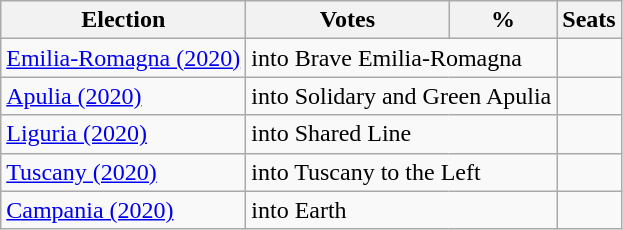<table class="wikitable">
<tr>
<th>Election</th>
<th>Votes</th>
<th>%</th>
<th>Seats</th>
</tr>
<tr>
<td><a href='#'>Emilia-Romagna (2020)</a></td>
<td colspan="2">into Brave Emilia-Romagna</td>
<td></td>
</tr>
<tr>
<td><a href='#'>Apulia (2020)</a></td>
<td colspan="2">into Solidary and Green Apulia</td>
<td></td>
</tr>
<tr>
<td><a href='#'>Liguria (2020)</a></td>
<td colspan="2">into Shared Line</td>
<td></td>
</tr>
<tr>
<td><a href='#'>Tuscany (2020)</a></td>
<td colspan="2">into Tuscany to the Left</td>
<td></td>
</tr>
<tr>
<td><a href='#'>Campania (2020)</a></td>
<td colspan="2">into Earth</td>
<td></td>
</tr>
</table>
